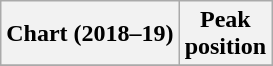<table class="wikitable plainrowheaders" style="text-align:center">
<tr>
<th scope="col">Chart (2018–19)</th>
<th scope="col">Peak<br>position</th>
</tr>
<tr>
</tr>
</table>
